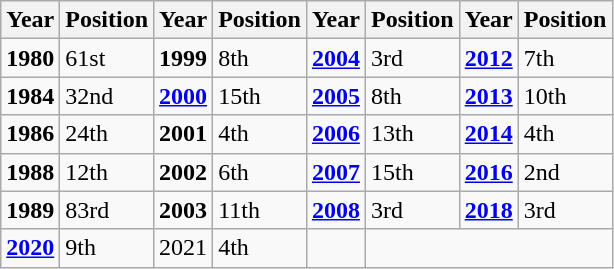<table class="wikitable" style="width: 10em;">
<tr>
<th>Year</th>
<th>Position</th>
<th>Year</th>
<th>Position</th>
<th>Year</th>
<th>Position</th>
<th>Year</th>
<th>Position</th>
</tr>
<tr>
<td><strong>1980</strong></td>
<td>61st</td>
<td><strong>1999</strong></td>
<td>8th</td>
<td><strong><a href='#'>2004</a></strong></td>
<td>3rd</td>
<td><strong><a href='#'>2012</a></strong></td>
<td>7th</td>
</tr>
<tr>
<td><strong>1984</strong></td>
<td>32nd</td>
<td><strong><a href='#'>2000</a></strong></td>
<td>15th</td>
<td><strong><a href='#'>2005</a></strong></td>
<td>8th</td>
<td><strong><a href='#'>2013</a></strong></td>
<td>10th</td>
</tr>
<tr>
<td><strong>1986</strong></td>
<td>24th</td>
<td><strong>2001</strong></td>
<td>4th</td>
<td><strong><a href='#'>2006</a></strong></td>
<td>13th</td>
<td><strong><a href='#'>2014</a></strong></td>
<td>4th</td>
</tr>
<tr>
<td><strong>1988</strong></td>
<td>12th</td>
<td><strong>2002</strong></td>
<td>6th</td>
<td><strong><a href='#'>2007</a></strong></td>
<td>15th</td>
<td><strong><a href='#'>2016</a></strong></td>
<td>2nd</td>
</tr>
<tr>
<td><strong>1989</strong></td>
<td>83rd</td>
<td><strong>2003</strong></td>
<td>11th</td>
<td><strong><a href='#'>2008</a></strong></td>
<td>3rd</td>
<td><strong><a href='#'>2018</a></strong></td>
<td>3rd</td>
</tr>
<tr>
<td><strong><a href='#'>2020</a></strong></td>
<td>9th</td>
<td>2021</td>
<td>4th</td>
<td></td>
</tr>
</table>
